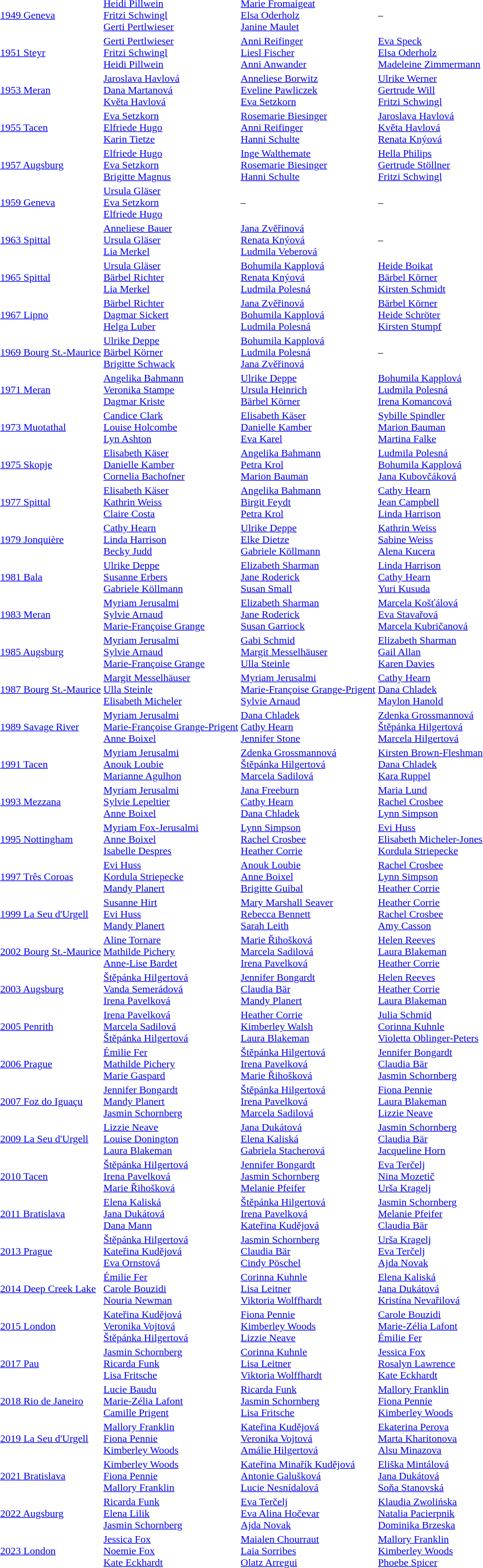<table>
<tr>
<td><a href='#'>1949 Geneva</a></td>
<td><a href='#'>Heidi Pillwein</a><br><a href='#'>Fritzi Schwingl</a><br><a href='#'>Gerti Pertlwieser</a><br></td>
<td><a href='#'>Marie Fromaigeat</a><br><a href='#'>Elsa Oderholz</a><br><a href='#'>Janine Maulet</a><br></td>
<td>–</td>
</tr>
<tr>
<td><a href='#'>1951 Steyr</a></td>
<td><a href='#'>Gerti Pertlwieser</a><br><a href='#'>Fritzi Schwingl</a><br><a href='#'>Heidi Pillwein</a><br></td>
<td><a href='#'>Anni Reifinger</a><br><a href='#'>Liesl Fischer</a><br><a href='#'>Anni Anwander</a><br></td>
<td><a href='#'>Eva Speck</a><br><a href='#'>Elsa Oderholz</a><br><a href='#'>Madeleine Zimmermann</a><br></td>
</tr>
<tr>
<td><a href='#'>1953 Meran</a></td>
<td><a href='#'>Jaroslava Havlová</a><br><a href='#'>Dana Martanová</a><br><a href='#'>Květa Havlová</a><br></td>
<td><a href='#'>Anneliese Borwitz</a><br><a href='#'>Eveline Pawliczek</a><br><a href='#'>Eva Setzkorn</a><br></td>
<td><a href='#'>Ulrike Werner</a><br><a href='#'>Gertrude Will</a><br><a href='#'>Fritzi Schwingl</a><br></td>
</tr>
<tr>
<td><a href='#'>1955 Tacen</a></td>
<td><a href='#'>Eva Setzkorn</a><br><a href='#'>Elfriede Hugo</a><br><a href='#'>Karin Tietze</a><br></td>
<td><a href='#'>Rosemarie Biesinger</a><br><a href='#'>Anni Reifinger</a><br><a href='#'>Hanni Schulte</a><br></td>
<td><a href='#'>Jaroslava Havlová</a><br><a href='#'>Květa Havlová</a><br><a href='#'>Renata Knýová</a><br></td>
</tr>
<tr>
<td><a href='#'>1957 Augsburg</a></td>
<td><a href='#'>Elfriede Hugo</a><br><a href='#'>Eva Setzkorn</a><br><a href='#'>Brigitte Magnus</a><br></td>
<td><a href='#'>Inge Walthemate</a><br><a href='#'>Rosemarie Biesinger</a><br><a href='#'>Hanni Schulte</a><br></td>
<td><a href='#'>Hella Philips</a><br><a href='#'>Gertrude Stöllner</a><br><a href='#'>Fritzi Schwingl</a><br></td>
</tr>
<tr>
<td><a href='#'>1959 Geneva</a></td>
<td><a href='#'>Ursula Gläser</a><br><a href='#'>Eva Setzkorn</a><br><a href='#'>Elfriede Hugo</a><br></td>
<td>–</td>
<td>–</td>
</tr>
<tr>
<td><a href='#'>1963 Spittal</a></td>
<td><a href='#'>Anneliese Bauer</a><br><a href='#'>Ursula Gläser</a><br><a href='#'>Lia Merkel</a><br></td>
<td><a href='#'>Jana Zvěřinová</a><br><a href='#'>Renata Knýová</a><br><a href='#'>Ludmila Veberová</a><br></td>
<td>–</td>
</tr>
<tr>
<td><a href='#'>1965 Spittal</a></td>
<td><a href='#'>Ursula Gläser</a><br><a href='#'>Bärbel Richter</a><br><a href='#'>Lia Merkel</a><br></td>
<td><a href='#'>Bohumila Kapplová</a><br><a href='#'>Renata Knýová</a><br><a href='#'>Ludmila Polesná</a><br></td>
<td><a href='#'>Heide Boikat</a><br><a href='#'>Bärbel Körner</a><br><a href='#'>Kirsten Schmidt</a><br></td>
</tr>
<tr>
<td><a href='#'>1967 Lipno</a></td>
<td><a href='#'>Bärbel Richter</a><br><a href='#'>Dagmar Sickert</a><br><a href='#'>Helga Luber</a><br></td>
<td><a href='#'>Jana Zvěřinová</a><br><a href='#'>Bohumila Kapplová</a><br><a href='#'>Ludmila Polesná</a><br></td>
<td><a href='#'>Bärbel Körner</a><br><a href='#'>Heide Schröter</a><br><a href='#'>Kirsten Stumpf</a><br></td>
</tr>
<tr>
<td><a href='#'>1969 Bourg St.-Maurice</a></td>
<td><a href='#'>Ulrike Deppe</a><br><a href='#'>Bärbel Körner</a><br><a href='#'>Brigitte Schwack</a><br></td>
<td><a href='#'>Bohumila Kapplová</a><br><a href='#'>Ludmila Polesná</a><br><a href='#'>Jana Zvěřinová</a><br></td>
<td>–</td>
</tr>
<tr>
<td><a href='#'>1971 Meran</a></td>
<td><a href='#'>Angelika Bahmann</a><br><a href='#'>Veronika Stampe</a><br><a href='#'>Dagmar Kriste</a><br></td>
<td><a href='#'>Ulrike Deppe</a><br> <a href='#'>Ursula Heinrich</a><br> <a href='#'>Bärbel Körner</a><br></td>
<td><a href='#'>Bohumila Kapplová</a><br><a href='#'>Ludmila Polesná</a><br><a href='#'>Irena Komancová</a><br></td>
</tr>
<tr>
<td><a href='#'>1973 Muotathal</a></td>
<td><a href='#'>Candice Clark</a><br><a href='#'>Louise Holcombe</a><br><a href='#'>Lyn Ashton</a><br></td>
<td><a href='#'>Elisabeth Käser</a><br><a href='#'>Danielle Kamber</a><br><a href='#'>Eva Karel</a><br></td>
<td><a href='#'>Sybille Spindler</a><br><a href='#'>Marion Bauman</a><br><a href='#'>Martina Falke</a><br></td>
</tr>
<tr>
<td><a href='#'>1975 Skopje</a></td>
<td><a href='#'>Elisabeth Käser</a><br><a href='#'>Danielle Kamber</a><br><a href='#'>Cornelia Bachofner</a><br></td>
<td><a href='#'>Angelika Bahmann</a><br><a href='#'>Petra Krol</a><br><a href='#'>Marion Bauman</a><br></td>
<td><a href='#'>Ludmila Polesná</a><br><a href='#'>Bohumila Kapplová</a><br><a href='#'>Jana Kubovčáková</a><br></td>
</tr>
<tr>
<td><a href='#'>1977 Spittal</a></td>
<td><a href='#'>Elisabeth Käser</a><br><a href='#'>Kathrin Weiss</a><br><a href='#'>Claire Costa</a><br></td>
<td><a href='#'>Angelika Bahmann</a><br><a href='#'>Birgit Feydt</a><br><a href='#'>Petra Krol</a><br></td>
<td><a href='#'>Cathy Hearn</a><br><a href='#'>Jean Campbell</a><br><a href='#'>Linda Harrison</a><br></td>
</tr>
<tr>
<td><a href='#'>1979 Jonquière</a></td>
<td><a href='#'>Cathy Hearn</a><br><a href='#'>Linda Harrison</a><br><a href='#'>Becky Judd</a><br></td>
<td><a href='#'>Ulrike Deppe</a><br><a href='#'>Elke Dietze</a><br><a href='#'>Gabriele Köllmann</a><br></td>
<td><a href='#'>Kathrin Weiss</a><br><a href='#'>Sabine Weiss</a><br><a href='#'>Alena Kucera</a><br></td>
</tr>
<tr>
<td><a href='#'>1981 Bala</a></td>
<td><a href='#'>Ulrike Deppe</a><br><a href='#'>Susanne Erbers</a><br><a href='#'>Gabriele Köllmann</a><br></td>
<td><a href='#'>Elizabeth Sharman</a><br><a href='#'>Jane Roderick</a><br><a href='#'>Susan Small</a><br></td>
<td><a href='#'>Linda Harrison</a><br><a href='#'>Cathy Hearn</a><br><a href='#'>Yuri Kusuda</a><br></td>
</tr>
<tr>
<td><a href='#'>1983 Meran</a></td>
<td><a href='#'>Myriam Jerusalmi</a> <br> <a href='#'>Sylvie Arnaud</a><br><a href='#'>Marie-Françoise Grange</a><br></td>
<td><a href='#'>Elizabeth Sharman</a><br><a href='#'>Jane Roderick</a><br><a href='#'>Susan Garriock</a><br></td>
<td><a href='#'>Marcela Košťálová</a><br><a href='#'>Eva Stavařová</a><br><a href='#'>Marcela Kubričanová</a><br></td>
</tr>
<tr>
<td><a href='#'>1985 Augsburg</a></td>
<td><a href='#'>Myriam Jerusalmi</a> <br><a href='#'>Sylvie Arnaud</a><br><a href='#'>Marie-Françoise Grange</a><br></td>
<td><a href='#'>Gabi Schmid</a><br><a href='#'>Margit Messelhäuser</a><br><a href='#'>Ulla Steinle</a><br></td>
<td><a href='#'>Elizabeth Sharman</a><br><a href='#'>Gail Allan</a><br><a href='#'>Karen Davies</a><br></td>
</tr>
<tr>
<td><a href='#'>1987 Bourg St.-Maurice</a></td>
<td><a href='#'>Margit Messelhäuser</a><br><a href='#'>Ulla Steinle</a><br><a href='#'>Elisabeth Micheler</a><br></td>
<td><a href='#'>Myriam Jerusalmi</a><br><a href='#'>Marie-Françoise Grange-Prigent</a><br><a href='#'>Sylvie Arnaud</a><br></td>
<td><a href='#'>Cathy Hearn</a><br><a href='#'>Dana Chladek</a><br><a href='#'>Maylon Hanold</a><br></td>
</tr>
<tr>
<td><a href='#'>1989 Savage River</a></td>
<td><a href='#'>Myriam Jerusalmi</a><br><a href='#'>Marie-Françoise Grange-Prigent</a><br><a href='#'>Anne Boixel</a><br></td>
<td><a href='#'>Dana Chladek</a><br><a href='#'>Cathy Hearn</a><br><a href='#'>Jennifer Stone</a><br></td>
<td><a href='#'>Zdenka Grossmannová</a><br><a href='#'>Štěpánka Hilgertová</a><br><a href='#'>Marcela Hilgertová</a><br></td>
</tr>
<tr>
<td><a href='#'>1991 Tacen</a></td>
<td><a href='#'>Myriam Jerusalmi</a><br><a href='#'>Anouk Loubie</a><br><a href='#'>Marianne Agulhon</a><br></td>
<td><a href='#'>Zdenka Grossmannová</a><br><a href='#'>Štěpánka Hilgertová</a><br><a href='#'>Marcela Sadilová</a><br></td>
<td><a href='#'>Kirsten Brown-Fleshman</a><br><a href='#'>Dana Chladek</a><br><a href='#'>Kara Ruppel</a><br></td>
</tr>
<tr>
<td><a href='#'>1993 Mezzana</a></td>
<td><a href='#'>Myriam Jerusalmi</a><br><a href='#'>Sylvie Lepeltier</a><br><a href='#'>Anne Boixel</a><br></td>
<td><a href='#'>Jana Freeburn</a><br><a href='#'>Cathy Hearn</a><br><a href='#'>Dana Chladek</a><br></td>
<td><a href='#'>Maria Lund</a><br><a href='#'>Rachel Crosbee</a><br><a href='#'>Lynn Simpson</a><br></td>
</tr>
<tr>
<td><a href='#'>1995 Nottingham</a></td>
<td><a href='#'>Myriam Fox-Jerusalmi</a> <br><a href='#'>Anne Boixel</a> <br><a href='#'>Isabelle Despres</a><br></td>
<td><a href='#'>Lynn Simpson</a><br><a href='#'>Rachel Crosbee</a><br><a href='#'>Heather Corrie</a><br></td>
<td><a href='#'>Evi Huss</a><br><a href='#'>Elisabeth Micheler-Jones</a><br><a href='#'>Kordula Striepecke</a><br></td>
</tr>
<tr>
<td><a href='#'>1997 Três Coroas</a></td>
<td><a href='#'>Evi Huss</a><br><a href='#'>Kordula Striepecke</a><br><a href='#'>Mandy Planert</a><br></td>
<td><a href='#'>Anouk Loubie</a><br><a href='#'>Anne Boixel</a><br><a href='#'>Brigitte Guibal</a><br></td>
<td><a href='#'>Rachel Crosbee</a><br><a href='#'>Lynn Simpson</a><br><a href='#'>Heather Corrie</a><br></td>
</tr>
<tr>
<td><a href='#'>1999 La Seu d'Urgell</a></td>
<td><a href='#'>Susanne Hirt</a><br><a href='#'>Evi Huss</a><br><a href='#'>Mandy Planert</a><br></td>
<td><a href='#'>Mary Marshall Seaver</a><br><a href='#'>Rebecca Bennett</a><br><a href='#'>Sarah Leith</a><br></td>
<td><a href='#'>Heather Corrie</a><br><a href='#'>Rachel Crosbee</a><br><a href='#'>Amy Casson</a><br></td>
</tr>
<tr>
<td><a href='#'>2002 Bourg St.-Maurice</a></td>
<td><a href='#'>Aline Tornare</a><br><a href='#'>Mathilde Pichery</a><br><a href='#'>Anne-Lise Bardet</a><br></td>
<td><a href='#'>Marie Řihošková</a><br><a href='#'>Marcela Sadilová</a><br><a href='#'>Irena Pavelková</a><br></td>
<td><a href='#'>Helen Reeves</a><br><a href='#'>Laura Blakeman</a><br><a href='#'>Heather Corrie</a><br></td>
</tr>
<tr>
<td><a href='#'>2003 Augsburg</a></td>
<td><a href='#'>Štěpánka Hilgertová</a><br><a href='#'>Vanda Semerádová</a><br><a href='#'>Irena Pavelková</a><br></td>
<td><a href='#'>Jennifer Bongardt</a><br><a href='#'>Claudia Bär</a><br><a href='#'>Mandy Planert</a><br></td>
<td><a href='#'>Helen Reeves</a><br><a href='#'>Heather Corrie</a><br><a href='#'>Laura Blakeman</a><br></td>
</tr>
<tr>
<td><a href='#'>2005 Penrith</a></td>
<td><a href='#'>Irena Pavelková</a><br><a href='#'>Marcela Sadilová</a><br><a href='#'>Štěpánka Hilgertová</a><br></td>
<td><a href='#'>Heather Corrie</a><br><a href='#'>Kimberley Walsh</a><br><a href='#'>Laura Blakeman</a><br></td>
<td><a href='#'>Julia Schmid</a><br><a href='#'>Corinna Kuhnle</a><br><a href='#'>Violetta Oblinger-Peters</a><br></td>
</tr>
<tr>
<td><a href='#'>2006 Prague</a></td>
<td><a href='#'>Émilie Fer</a><br><a href='#'>Mathilde Pichery</a><br><a href='#'>Marie Gaspard</a><br></td>
<td><a href='#'>Štěpánka Hilgertová</a><br><a href='#'>Irena Pavelková</a><br><a href='#'>Marie Řihošková</a><br></td>
<td><a href='#'>Jennifer Bongardt</a><br><a href='#'>Claudia Bär</a><br><a href='#'>Jasmin Schornberg</a><br></td>
</tr>
<tr>
<td><a href='#'>2007 Foz do Iguaçu</a></td>
<td><a href='#'>Jennifer Bongardt</a><br><a href='#'>Mandy Planert</a><br><a href='#'>Jasmin Schornberg</a><br></td>
<td><a href='#'>Štěpánka Hilgertová</a><br><a href='#'>Irena Pavelková</a><br><a href='#'>Marcela Sadilová</a><br></td>
<td><a href='#'>Fiona Pennie</a><br><a href='#'>Laura Blakeman</a><br><a href='#'>Lizzie Neave</a><br></td>
</tr>
<tr>
<td><a href='#'>2009 La Seu d'Urgell</a></td>
<td><a href='#'>Lizzie Neave</a><br><a href='#'>Louise Donington</a><br><a href='#'>Laura Blakeman</a><br></td>
<td><a href='#'>Jana Dukátová</a><br><a href='#'>Elena Kaliská</a><br><a href='#'>Gabriela Stacherová</a><br></td>
<td><a href='#'>Jasmin Schornberg</a><br><a href='#'>Claudia Bär</a><br><a href='#'>Jacqueline Horn</a><br></td>
</tr>
<tr>
<td><a href='#'>2010 Tacen</a></td>
<td><a href='#'>Štěpánka Hilgertová</a><br><a href='#'>Irena Pavelková</a><br><a href='#'>Marie Řihošková</a><br></td>
<td><a href='#'>Jennifer Bongardt</a><br><a href='#'>Jasmin Schornberg</a><br><a href='#'>Melanie Pfeifer</a><br></td>
<td><a href='#'>Eva Terčelj</a><br><a href='#'>Nina Mozetič</a><br><a href='#'>Urša Kragelj</a><br></td>
</tr>
<tr>
<td><a href='#'>2011 Bratislava</a></td>
<td><a href='#'>Elena Kaliská</a><br><a href='#'>Jana Dukátová</a><br><a href='#'>Dana Mann</a><br></td>
<td><a href='#'>Štěpánka Hilgertová</a><br><a href='#'>Irena Pavelková</a><br><a href='#'>Kateřina Kudějová</a><br></td>
<td><a href='#'>Jasmin Schornberg</a><br><a href='#'>Melanie Pfeifer</a><br><a href='#'>Claudia Bär</a><br></td>
</tr>
<tr>
<td><a href='#'>2013 Prague</a></td>
<td><a href='#'>Štěpánka Hilgertová</a><br><a href='#'>Kateřina Kudějová</a><br><a href='#'>Eva Ornstová</a><br></td>
<td><a href='#'>Jasmin Schornberg</a><br><a href='#'>Claudia Bär</a><br><a href='#'>Cindy Pöschel</a><br></td>
<td><a href='#'>Urša Kragelj</a><br><a href='#'>Eva Terčelj</a><br><a href='#'>Ajda Novak</a><br></td>
</tr>
<tr>
<td><a href='#'>2014 Deep Creek Lake</a></td>
<td><a href='#'>Émilie Fer</a><br> <a href='#'>Carole Bouzidi</a><br><a href='#'>Nouria Newman</a><br></td>
<td><a href='#'>Corinna Kuhnle</a><br><a href='#'>Lisa Leitner</a><br><a href='#'>Viktoria Wolffhardt</a><br></td>
<td><a href='#'>Elena Kaliská</a><br><a href='#'>Jana Dukátová</a><br><a href='#'>Kristína Nevařilová</a><br></td>
</tr>
<tr>
<td><a href='#'>2015 London</a></td>
<td><a href='#'>Kateřina Kudějová</a><br><a href='#'>Veronika Vojtová</a><br><a href='#'>Štěpánka Hilgertová</a><br></td>
<td><a href='#'>Fiona Pennie</a><br><a href='#'>Kimberley Woods</a><br><a href='#'>Lizzie Neave</a><br></td>
<td><a href='#'>Carole Bouzidi</a><br><a href='#'>Marie-Zélia Lafont</a><br><a href='#'>Émilie Fer</a><br></td>
</tr>
<tr>
<td><a href='#'>2017 Pau</a></td>
<td><a href='#'>Jasmin Schornberg</a><br><a href='#'>Ricarda Funk</a><br><a href='#'>Lisa Fritsche</a><br></td>
<td><a href='#'>Corinna Kuhnle</a><br><a href='#'>Lisa Leitner</a><br><a href='#'>Viktoria Wolffhardt</a><br></td>
<td><a href='#'>Jessica Fox</a><br><a href='#'>Rosalyn Lawrence</a><br><a href='#'>Kate Eckhardt</a><br></td>
</tr>
<tr>
<td><a href='#'>2018 Rio de Janeiro</a></td>
<td><a href='#'>Lucie Baudu</a><br><a href='#'>Marie-Zélia Lafont</a><br><a href='#'>Camille Prigent</a><br></td>
<td><a href='#'>Ricarda Funk</a><br><a href='#'>Jasmin Schornberg</a><br><a href='#'>Lisa Fritsche</a><br></td>
<td><a href='#'>Mallory Franklin</a><br><a href='#'>Fiona Pennie</a><br><a href='#'>Kimberley Woods</a><br></td>
</tr>
<tr>
<td><a href='#'>2019 La Seu d'Urgell</a></td>
<td><a href='#'>Mallory Franklin</a><br><a href='#'>Fiona Pennie</a><br><a href='#'>Kimberley Woods</a><br></td>
<td><a href='#'>Kateřina Kudějová</a><br><a href='#'>Veronika Vojtová</a><br><a href='#'>Amálie Hilgertová</a><br></td>
<td><a href='#'>Ekaterina Perova</a><br><a href='#'>Marta Kharitonova</a><br><a href='#'>Alsu Minazova</a><br></td>
</tr>
<tr>
<td><a href='#'>2021 Bratislava</a></td>
<td><a href='#'>Kimberley Woods</a><br><a href='#'>Fiona Pennie</a><br><a href='#'>Mallory Franklin</a><br></td>
<td><a href='#'>Kateřina Minařík Kudějová</a><br><a href='#'>Antonie Galušková</a><br><a href='#'>Lucie Nesnídalová</a><br></td>
<td><a href='#'>Eliška Mintálová</a><br><a href='#'>Jana Dukátová</a><br><a href='#'>Soňa Stanovská</a><br></td>
</tr>
<tr>
<td><a href='#'>2022 Augsburg</a></td>
<td><a href='#'>Ricarda Funk</a><br><a href='#'>Elena Lilik</a><br><a href='#'>Jasmin Schornberg</a><br></td>
<td><a href='#'>Eva Terčelj</a><br><a href='#'>Eva Alina Hočevar</a><br><a href='#'>Ajda Novak</a><br></td>
<td><a href='#'>Klaudia Zwolińska</a><br><a href='#'>Natalia Pacierpnik</a><br><a href='#'>Dominika Brzeska</a><br></td>
</tr>
<tr>
<td><a href='#'>2023 London</a></td>
<td><a href='#'>Jessica Fox</a><br><a href='#'>Noemie Fox</a><br><a href='#'>Kate Eckhardt</a><br></td>
<td><a href='#'>Maialen Chourraut</a><br><a href='#'>Laia Sorribes</a><br><a href='#'>Olatz Arregui</a><br></td>
<td><a href='#'>Mallory Franklin</a><br><a href='#'>Kimberley Woods</a><br><a href='#'>Phoebe Spicer</a><br></td>
</tr>
</table>
